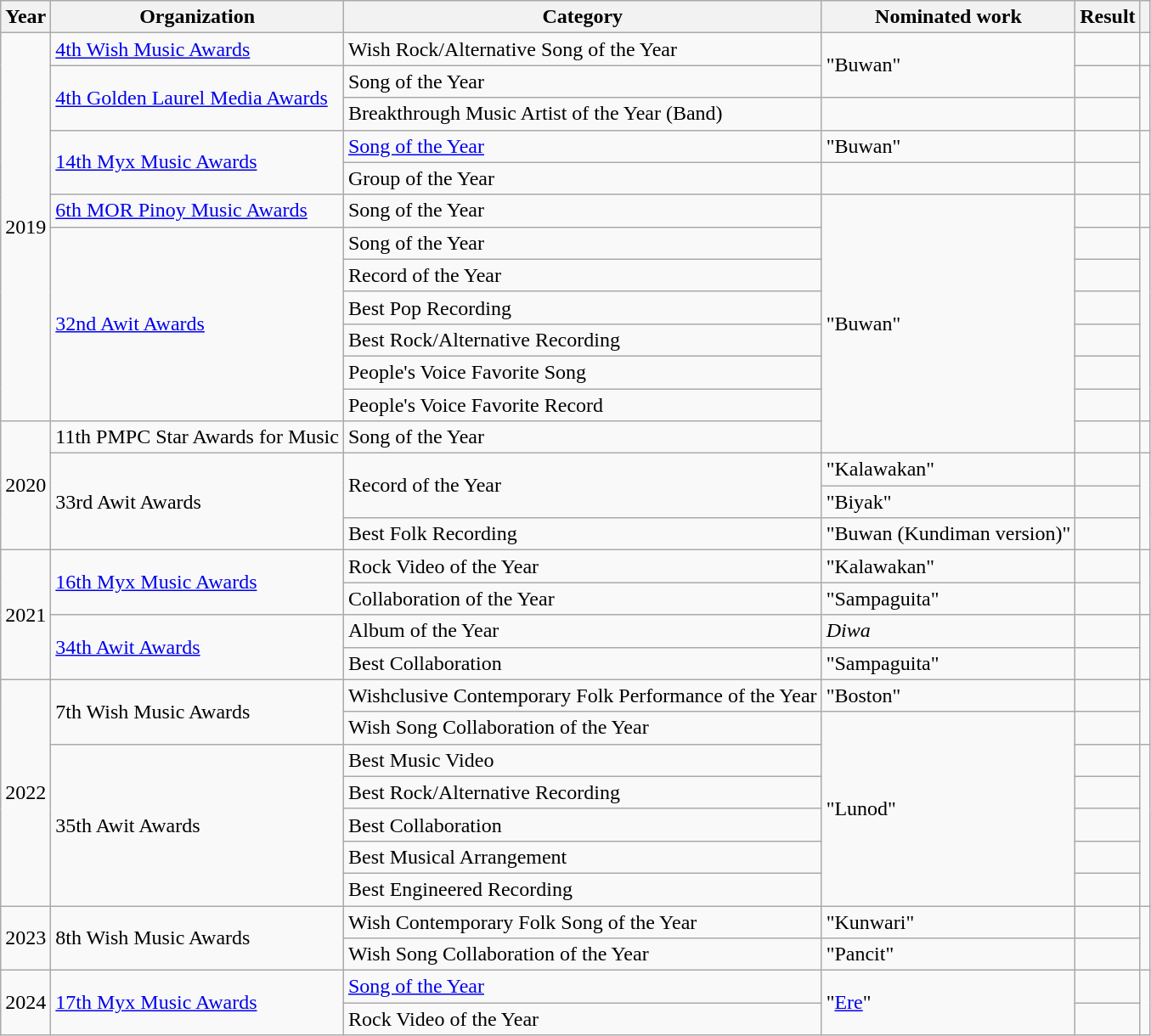<table class="wikitable sortable">
<tr>
<th>Year</th>
<th>Organization</th>
<th>Category</th>
<th>Nominated work</th>
<th>Result</th>
<th class="unsortable"></th>
</tr>
<tr>
<td rowspan="12" style="text-align: center;">2019</td>
<td><a href='#'>4th Wish Music Awards</a></td>
<td>Wish Rock/Alternative Song of the Year</td>
<td rowspan=2>"Buwan"</td>
<td></td>
<td style="text-align:center;"></td>
</tr>
<tr>
<td rowspan="2"><a href='#'>4th Golden Laurel Media Awards</a></td>
<td>Song of the Year</td>
<td></td>
<td rowspan="2" style="text-align:center;"></td>
</tr>
<tr>
<td>Breakthrough Music Artist of the Year (Band)</td>
<td></td>
<td></td>
</tr>
<tr>
<td rowspan="2"><a href='#'>14th Myx Music Awards</a></td>
<td><a href='#'>Song of the Year</a></td>
<td>"Buwan"</td>
<td></td>
<td style="text-align:center;" rowspan=2></td>
</tr>
<tr>
<td>Group of the Year</td>
<td></td>
<td></td>
</tr>
<tr>
<td><a href='#'>6th MOR Pinoy Music Awards</a></td>
<td>Song of the Year</td>
<td rowspan="8">"Buwan"</td>
<td></td>
<td style="text-align:center;"></td>
</tr>
<tr>
<td rowspan="6"><a href='#'>32nd Awit Awards</a></td>
<td>Song of the Year</td>
<td></td>
<td rowspan="6" style="text-align:center;"></td>
</tr>
<tr>
<td>Record of the Year</td>
<td></td>
</tr>
<tr>
<td>Best Pop Recording</td>
<td></td>
</tr>
<tr>
<td>Best Rock/Alternative Recording</td>
<td></td>
</tr>
<tr>
<td>People's Voice Favorite Song</td>
<td></td>
</tr>
<tr>
<td>People's Voice Favorite Record</td>
<td></td>
</tr>
<tr>
<td rowspan="4" style="text-align: center;">2020</td>
<td>11th PMPC Star Awards for Music</td>
<td>Song of the Year</td>
<td></td>
<td style="text-align:center;"></td>
</tr>
<tr>
<td rowspan="3">33rd Awit Awards</td>
<td rowspan=2>Record of the Year</td>
<td>"Kalawakan"</td>
<td></td>
<td style="text-align:center;" rowspan=3></td>
</tr>
<tr>
<td>"Biyak"</td>
<td></td>
</tr>
<tr>
<td>Best Folk Recording</td>
<td>"Buwan (Kundiman version)"</td>
<td></td>
</tr>
<tr>
<td style="text-align:center;" rowspan="4">2021</td>
<td rowspan=2><a href='#'>16th Myx Music Awards</a></td>
<td>Rock Video of the Year</td>
<td>"Kalawakan"</td>
<td></td>
<td style="text-align:center;" rowspan=2></td>
</tr>
<tr>
<td>Collaboration of the Year</td>
<td>"Sampaguita" </td>
<td></td>
</tr>
<tr>
<td rowspan="2"><a href='#'>34th Awit Awards</a></td>
<td>Album of the Year</td>
<td><em>Diwa</em></td>
<td></td>
<td style="text-align:center;" rowspan=2></td>
</tr>
<tr>
<td>Best Collaboration</td>
<td>"Sampaguita" </td>
<td></td>
</tr>
<tr>
<td rowspan="7" style="text-align:center;">2022</td>
<td rowspan="2">7th Wish Music Awards</td>
<td>Wishclusive Contemporary Folk Performance of the Year</td>
<td>"Boston"</td>
<td></td>
<td rowspan="2" style="text-align: center;"></td>
</tr>
<tr>
<td>Wish Song Collaboration of the Year</td>
<td rowspan="6">"Lunod" </td>
<td></td>
</tr>
<tr>
<td rowspan="5">35th Awit Awards</td>
<td>Best Music Video</td>
<td></td>
<td rowspan="5" style="text-align:center;"></td>
</tr>
<tr>
<td>Best Rock/Alternative Recording</td>
<td></td>
</tr>
<tr>
<td>Best Collaboration</td>
<td></td>
</tr>
<tr>
<td>Best Musical Arrangement</td>
<td></td>
</tr>
<tr>
<td>Best Engineered Recording</td>
<td></td>
</tr>
<tr>
<td rowspan="2" style="text-align:center;">2023</td>
<td rowspan="2">8th Wish Music Awards</td>
<td>Wish Contemporary Folk Song of the Year</td>
<td>"Kunwari"</td>
<td></td>
<td rowspan="2" style="text-align:center;"></td>
</tr>
<tr>
<td>Wish Song Collaboration of the Year</td>
<td>"Pancit" </td>
<td></td>
</tr>
<tr>
<td rowspan="2" style="text-align: center;">2024</td>
<td rowspan="2"><a href='#'>17th Myx Music Awards</a></td>
<td><a href='#'>Song of the Year</a></td>
<td rowspan="2">"<a href='#'>Ere</a>"</td>
<td></td>
<td rowspan="2" style="text-align:center;"></td>
</tr>
<tr>
<td>Rock Video of the Year</td>
<td></td>
</tr>
</table>
